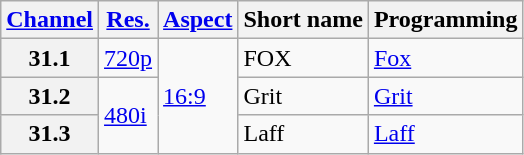<table class="wikitable">
<tr>
<th><a href='#'>Channel</a></th>
<th><a href='#'>Res.</a></th>
<th><a href='#'>Aspect</a></th>
<th>Short name</th>
<th>Programming</th>
</tr>
<tr>
<th scope = "row">31.1</th>
<td><a href='#'>720p</a></td>
<td rowspan="3"><a href='#'>16:9</a></td>
<td>FOX</td>
<td><a href='#'>Fox</a></td>
</tr>
<tr>
<th scope = "row">31.2</th>
<td rowspan="2"><a href='#'>480i</a></td>
<td>Grit</td>
<td><a href='#'>Grit</a></td>
</tr>
<tr>
<th scope = "row">31.3</th>
<td>Laff</td>
<td><a href='#'>Laff</a></td>
</tr>
</table>
